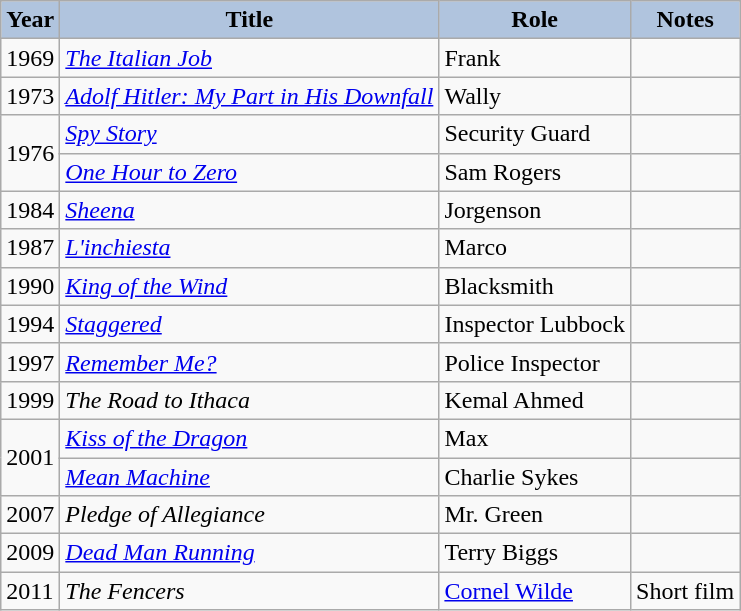<table class="wikitable">
<tr>
<th style="background:#B0C4DE;">Year</th>
<th style="background:#B0C4DE;">Title</th>
<th style="background:#B0C4DE;">Role</th>
<th style="background:#B0C4DE;">Notes</th>
</tr>
<tr>
<td rowspan="1">1969</td>
<td><em><a href='#'>The Italian Job</a></em></td>
<td>Frank</td>
<td></td>
</tr>
<tr>
<td rowspan="1">1973</td>
<td><a href='#'><em>Adolf Hitler: My Part in His Downfall</em></a></td>
<td>Wally</td>
<td></td>
</tr>
<tr>
<td rowspan="2">1976</td>
<td><a href='#'><em>Spy Story</em></a></td>
<td>Security Guard</td>
<td></td>
</tr>
<tr>
<td><em><a href='#'>One Hour to Zero</a></em></td>
<td>Sam Rogers</td>
<td></td>
</tr>
<tr>
<td rowspan="1">1984</td>
<td><a href='#'><em>Sheena</em></a></td>
<td>Jorgenson</td>
<td></td>
</tr>
<tr>
<td rowspan="1">1987</td>
<td><a href='#'><em>L'inchiesta</em></a></td>
<td>Marco</td>
<td></td>
</tr>
<tr>
<td rowspan="1">1990</td>
<td><a href='#'><em>King of the Wind</em></a></td>
<td>Blacksmith</td>
<td></td>
</tr>
<tr>
<td rowspan="1">1994</td>
<td><a href='#'><em>Staggered</em></a></td>
<td>Inspector Lubbock</td>
<td></td>
</tr>
<tr>
<td rowspan="1">1997</td>
<td><a href='#'><em>Remember Me?</em></a></td>
<td>Police Inspector</td>
<td></td>
</tr>
<tr>
<td rowspan="1">1999</td>
<td><em>The Road to Ithaca</em></td>
<td>Kemal Ahmed</td>
<td></td>
</tr>
<tr>
<td rowspan="2">2001</td>
<td><em><a href='#'>Kiss of the Dragon</a></em></td>
<td>Max</td>
<td></td>
</tr>
<tr>
<td><a href='#'><em>Mean Machine</em></a></td>
<td>Charlie Sykes</td>
<td></td>
</tr>
<tr>
<td rowspan="1">2007</td>
<td><em>Pledge of Allegiance</em></td>
<td>Mr. Green</td>
<td></td>
</tr>
<tr>
<td rowspan="1">2009</td>
<td><em><a href='#'>Dead Man Running</a></em></td>
<td>Terry Biggs</td>
<td></td>
</tr>
<tr>
<td>2011</td>
<td><em>The Fencers</em></td>
<td><a href='#'>Cornel Wilde</a></td>
<td>Short film</td>
</tr>
</table>
